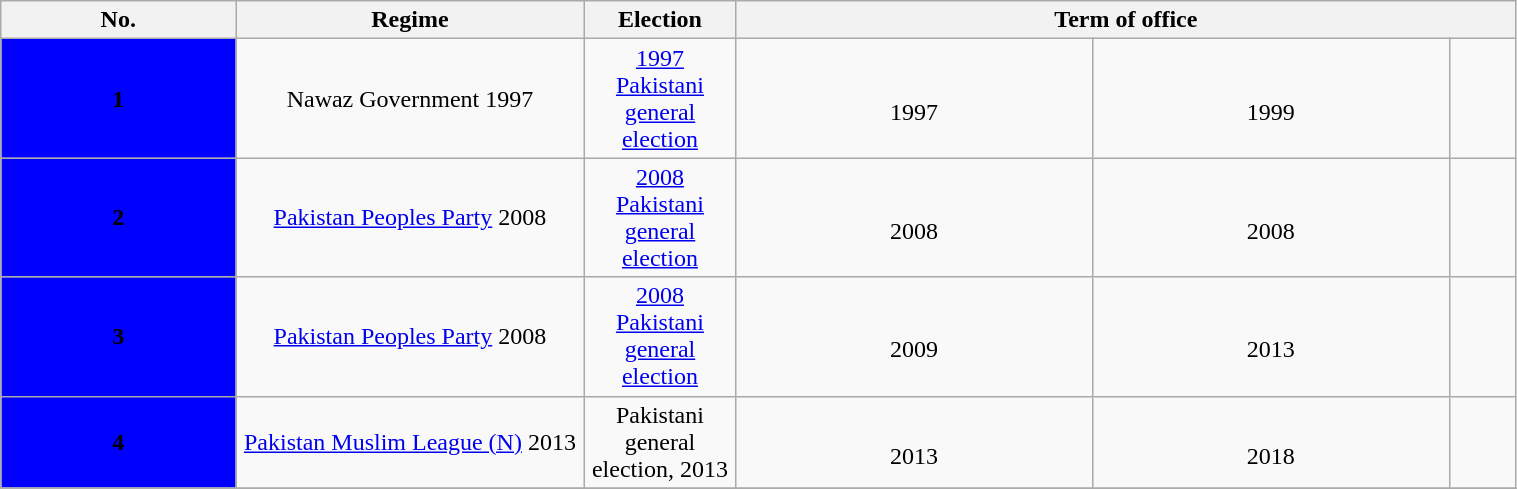<table class="wikitable" style="width:80%; text-align:center">
<tr>
<th>No.</th>
<th style="width:23%;">Regime</th>
<th style="width:10%;">Election</th>
<th colspan=3>Term of office</th>
</tr>
<tr>
<th style="background:blue;">1</th>
<td>Nawaz Government 1997<br></td>
<td><a href='#'>1997 Pakistani general election</a></td>
<td><br>1997</td>
<td><br>1999</td>
<td></td>
</tr>
<tr>
<th style="background:blue;">2</th>
<td><a href='#'>Pakistan Peoples Party</a> 2008<br></td>
<td><a href='#'>2008 Pakistani general election</a></td>
<td><br>2008</td>
<td><br>2008</td>
<td></td>
</tr>
<tr>
<th style="background:blue;">3</th>
<td><a href='#'>Pakistan Peoples Party</a> 2008<br></td>
<td><a href='#'>2008 Pakistani general election</a></td>
<td><br>2009</td>
<td><br>2013</td>
<td></td>
</tr>
<tr>
<th style="background:blue;">4</th>
<td><a href='#'>Pakistan Muslim League (N)</a> 2013<br></td>
<td>Pakistani general election, 2013</td>
<td><br>2013</td>
<td><br>2018</td>
<td></td>
</tr>
<tr>
</tr>
</table>
